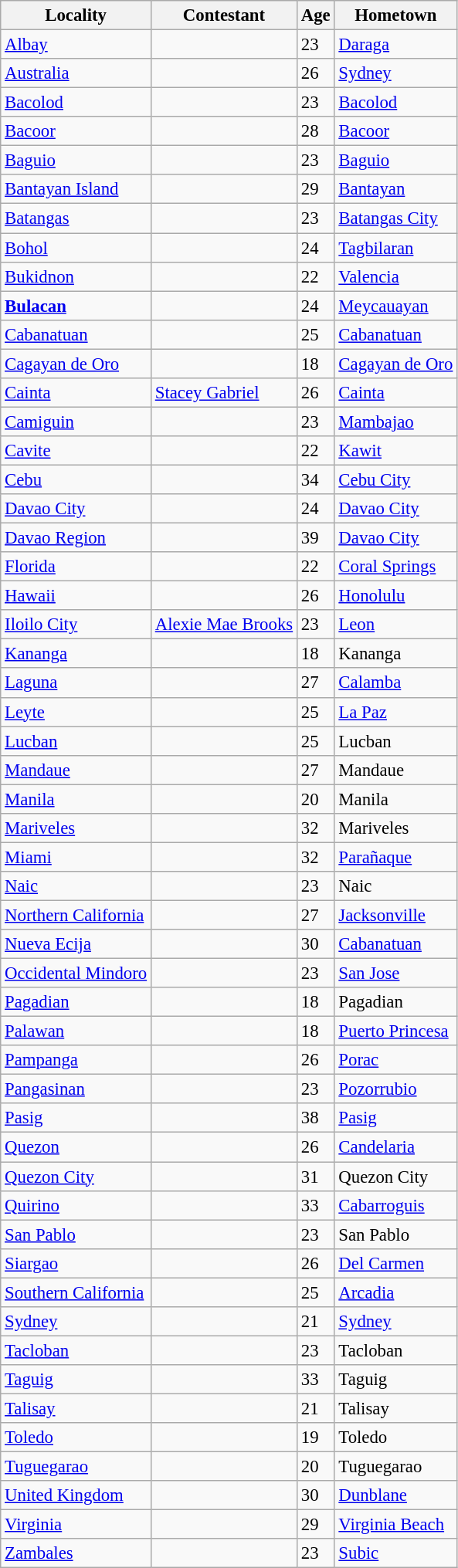<table class="wikitable sortable" style="font-size: 95%;">
<tr>
<th>Locality</th>
<th>Contestant</th>
<th>Age</th>
<th>Hometown</th>
</tr>
<tr>
<td><a href='#'>Albay</a></td>
<td></td>
<td>23</td>
<td><a href='#'>Daraga</a></td>
</tr>
<tr>
<td><a href='#'>Australia</a></td>
<td></td>
<td>26</td>
<td><a href='#'>Sydney</a></td>
</tr>
<tr>
<td><a href='#'>Bacolod</a></td>
<td></td>
<td>23</td>
<td><a href='#'>Bacolod</a></td>
</tr>
<tr>
<td><a href='#'>Bacoor</a></td>
<td></td>
<td>28</td>
<td><a href='#'>Bacoor</a></td>
</tr>
<tr>
<td><a href='#'>Baguio</a></td>
<td></td>
<td>23</td>
<td><a href='#'>Baguio</a></td>
</tr>
<tr>
<td><a href='#'>Bantayan Island</a></td>
<td></td>
<td>29</td>
<td><a href='#'>Bantayan</a></td>
</tr>
<tr>
<td><a href='#'>Batangas</a></td>
<td></td>
<td>23</td>
<td><a href='#'>Batangas City</a></td>
</tr>
<tr>
<td><a href='#'>Bohol</a></td>
<td></td>
<td>24</td>
<td><a href='#'>Tagbilaran</a></td>
</tr>
<tr>
<td><a href='#'>Bukidnon</a></td>
<td></td>
<td>22</td>
<td><a href='#'>Valencia</a></td>
</tr>
<tr>
<td><strong><a href='#'>Bulacan</a></strong></td>
<td><strong></strong></td>
<td>24</td>
<td><a href='#'>Meycauayan</a></td>
</tr>
<tr>
<td><a href='#'>Cabanatuan</a></td>
<td></td>
<td>25</td>
<td><a href='#'>Cabanatuan</a></td>
</tr>
<tr>
<td><a href='#'>Cagayan de Oro</a></td>
<td></td>
<td>18</td>
<td><a href='#'>Cagayan de Oro</a></td>
</tr>
<tr>
<td><a href='#'>Cainta</a></td>
<td><a href='#'>Stacey Gabriel</a></td>
<td>26</td>
<td><a href='#'>Cainta</a></td>
</tr>
<tr>
<td><a href='#'>Camiguin</a></td>
<td></td>
<td>23</td>
<td><a href='#'>Mambajao</a></td>
</tr>
<tr>
<td><a href='#'>Cavite</a></td>
<td></td>
<td>22</td>
<td><a href='#'>Kawit</a></td>
</tr>
<tr>
<td><a href='#'>Cebu</a></td>
<td></td>
<td>34</td>
<td><a href='#'>Cebu City</a></td>
</tr>
<tr>
<td><a href='#'>Davao City</a></td>
<td></td>
<td>24</td>
<td><a href='#'>Davao City</a></td>
</tr>
<tr>
<td><a href='#'>Davao Region</a></td>
<td></td>
<td>39</td>
<td><a href='#'>Davao City</a></td>
</tr>
<tr>
<td><a href='#'>Florida</a></td>
<td></td>
<td>22</td>
<td><a href='#'>Coral Springs</a></td>
</tr>
<tr>
<td><a href='#'>Hawaii</a></td>
<td></td>
<td>26</td>
<td><a href='#'>Honolulu</a></td>
</tr>
<tr>
<td><a href='#'>Iloilo City</a></td>
<td><a href='#'>Alexie Mae Brooks</a></td>
<td>23</td>
<td><a href='#'>Leon</a></td>
</tr>
<tr>
<td><a href='#'>Kananga</a></td>
<td></td>
<td>18</td>
<td>Kananga</td>
</tr>
<tr>
<td><a href='#'>Laguna</a></td>
<td></td>
<td>27</td>
<td><a href='#'>Calamba</a></td>
</tr>
<tr>
<td><a href='#'>Leyte</a></td>
<td></td>
<td>25</td>
<td><a href='#'>La Paz</a></td>
</tr>
<tr>
<td><a href='#'>Lucban</a></td>
<td></td>
<td>25</td>
<td>Lucban</td>
</tr>
<tr>
<td><a href='#'>Mandaue</a></td>
<td></td>
<td>27</td>
<td>Mandaue</td>
</tr>
<tr>
<td><a href='#'>Manila</a></td>
<td></td>
<td>20</td>
<td>Manila</td>
</tr>
<tr>
<td><a href='#'>Mariveles</a></td>
<td></td>
<td>32</td>
<td>Mariveles</td>
</tr>
<tr>
<td><a href='#'>Miami</a></td>
<td></td>
<td>32</td>
<td><a href='#'>Parañaque</a></td>
</tr>
<tr>
<td><a href='#'>Naic</a></td>
<td></td>
<td>23</td>
<td>Naic</td>
</tr>
<tr>
<td><a href='#'>Northern California</a></td>
<td></td>
<td>27</td>
<td><a href='#'>Jacksonville</a></td>
</tr>
<tr>
<td><a href='#'>Nueva Ecija</a></td>
<td></td>
<td>30</td>
<td><a href='#'>Cabanatuan</a></td>
</tr>
<tr>
<td><a href='#'>Occidental Mindoro</a></td>
<td></td>
<td>23</td>
<td><a href='#'>San Jose</a></td>
</tr>
<tr>
<td><a href='#'>Pagadian</a></td>
<td></td>
<td>18</td>
<td>Pagadian</td>
</tr>
<tr>
<td><a href='#'>Palawan</a></td>
<td></td>
<td>18</td>
<td><a href='#'>Puerto Princesa</a></td>
</tr>
<tr>
<td><a href='#'>Pampanga</a></td>
<td></td>
<td>26</td>
<td><a href='#'>Porac</a></td>
</tr>
<tr>
<td><a href='#'>Pangasinan</a></td>
<td></td>
<td>23</td>
<td><a href='#'>Pozorrubio</a></td>
</tr>
<tr>
<td><a href='#'>Pasig</a></td>
<td></td>
<td>38</td>
<td><a href='#'>Pasig</a></td>
</tr>
<tr>
<td><a href='#'>Quezon</a></td>
<td></td>
<td>26</td>
<td><a href='#'>Candelaria</a></td>
</tr>
<tr>
<td><a href='#'>Quezon City</a></td>
<td></td>
<td>31</td>
<td>Quezon City</td>
</tr>
<tr>
<td><a href='#'>Quirino</a></td>
<td></td>
<td>33</td>
<td><a href='#'>Cabarroguis</a></td>
</tr>
<tr>
<td><a href='#'>San Pablo</a></td>
<td></td>
<td>23</td>
<td>San Pablo</td>
</tr>
<tr>
<td><a href='#'>Siargao</a></td>
<td></td>
<td>26</td>
<td><a href='#'>Del Carmen</a></td>
</tr>
<tr>
<td><a href='#'>Southern California</a></td>
<td></td>
<td>25</td>
<td><a href='#'>Arcadia</a></td>
</tr>
<tr>
<td><a href='#'>Sydney</a> </td>
<td></td>
<td>21</td>
<td><a href='#'>Sydney</a></td>
</tr>
<tr>
<td><a href='#'>Tacloban</a></td>
<td></td>
<td>23</td>
<td>Tacloban</td>
</tr>
<tr>
<td><a href='#'>Taguig</a></td>
<td></td>
<td>33</td>
<td>Taguig</td>
</tr>
<tr>
<td><a href='#'>Talisay</a></td>
<td></td>
<td>21</td>
<td>Talisay</td>
</tr>
<tr>
<td><a href='#'>Toledo</a></td>
<td></td>
<td>19</td>
<td>Toledo</td>
</tr>
<tr>
<td><a href='#'>Tuguegarao</a></td>
<td></td>
<td>20</td>
<td>Tuguegarao</td>
</tr>
<tr>
<td><a href='#'>United Kingdom</a></td>
<td></td>
<td>30</td>
<td><a href='#'>Dunblane</a></td>
</tr>
<tr>
<td><a href='#'>Virginia</a></td>
<td></td>
<td>29</td>
<td><a href='#'>Virginia Beach</a></td>
</tr>
<tr>
<td><a href='#'>Zambales</a></td>
<td></td>
<td>23</td>
<td><a href='#'>Subic</a></td>
</tr>
</table>
